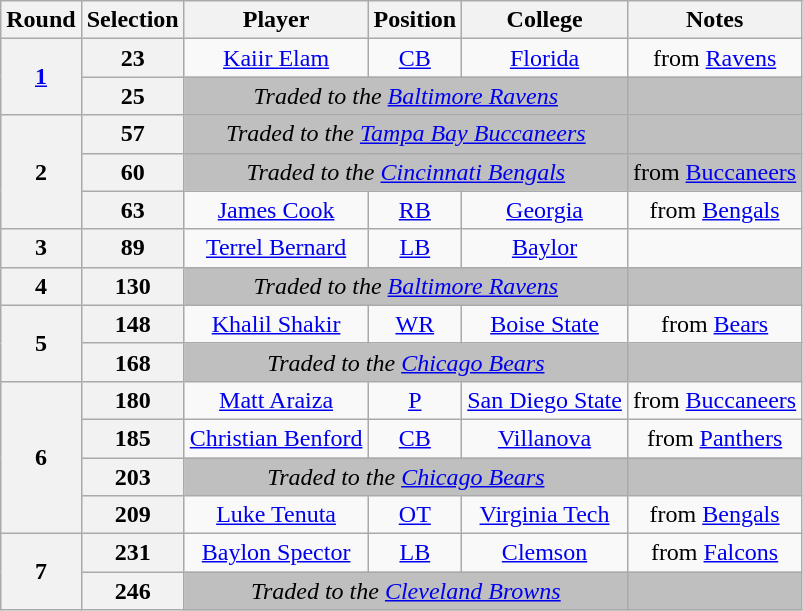<table class="wikitable" style="text-align:center">
<tr>
<th>Round</th>
<th>Selection</th>
<th>Player</th>
<th>Position</th>
<th>College</th>
<th>Notes</th>
</tr>
<tr>
<th rowspan=2><a href='#'>1</a></th>
<th>23</th>
<td><a href='#'>Kaiir Elam</a></td>
<td><a href='#'>CB</a></td>
<td><a href='#'>Florida</a></td>
<td>from <a href='#'>Ravens</a></td>
</tr>
<tr>
<th>25</th>
<td colspan="3" style="background:#BFBFBF"><em>Traded to the <a href='#'>Baltimore Ravens</a></em></td>
<td style="background:#BFBFBF"></td>
</tr>
<tr>
<th rowspan=3>2</th>
<th>57</th>
<td colspan="3" style="background:#BFBFBF"><em>Traded to the <a href='#'>Tampa Bay Buccaneers</a></em></td>
<td style="background:#BFBFBF"></td>
</tr>
<tr>
<th>60</th>
<td colspan="3" style="background:#BFBFBF"><em>Traded to the <a href='#'>Cincinnati Bengals</a></em></td>
<td style="background:#BFBFBF">from <a href='#'>Buccaneers</a></td>
</tr>
<tr>
<th>63</th>
<td><a href='#'>James Cook</a></td>
<td><a href='#'>RB</a></td>
<td><a href='#'>Georgia</a></td>
<td>from <a href='#'>Bengals</a></td>
</tr>
<tr>
<th>3</th>
<th>89</th>
<td><a href='#'>Terrel Bernard</a></td>
<td><a href='#'>LB</a></td>
<td><a href='#'>Baylor</a></td>
<td></td>
</tr>
<tr>
<th>4</th>
<th>130</th>
<td colspan="3" style="background:#BFBFBF"><em>Traded to the <a href='#'>Baltimore Ravens</a></em></td>
<td style="background:#BFBFBF"></td>
</tr>
<tr>
<th rowspan=2>5</th>
<th>148</th>
<td><a href='#'>Khalil Shakir</a></td>
<td><a href='#'>WR</a></td>
<td><a href='#'>Boise State</a></td>
<td>from <a href='#'>Bears</a></td>
</tr>
<tr>
<th>168</th>
<td colspan="3" style="background:#BFBFBF"><em>Traded to the <a href='#'>Chicago Bears</a></em></td>
<td style="background:#BFBFBF"></td>
</tr>
<tr>
<th rowspan=4>6</th>
<th>180</th>
<td><a href='#'>Matt Araiza</a></td>
<td><a href='#'>P</a></td>
<td><a href='#'>San Diego State</a></td>
<td>from <a href='#'>Buccaneers</a></td>
</tr>
<tr>
<th>185</th>
<td><a href='#'>Christian Benford</a></td>
<td><a href='#'>CB</a></td>
<td><a href='#'>Villanova</a></td>
<td>from <a href='#'>Panthers</a></td>
</tr>
<tr>
<th>203</th>
<td colspan="3" style="background:#BFBFBF"><em>Traded to the <a href='#'>Chicago Bears</a></em></td>
<td style="background:#BFBFBF"></td>
</tr>
<tr>
<th>209</th>
<td><a href='#'>Luke Tenuta</a></td>
<td><a href='#'>OT</a></td>
<td><a href='#'>Virginia Tech</a></td>
<td>from <a href='#'>Bengals</a></td>
</tr>
<tr>
<th rowspan=2>7</th>
<th>231</th>
<td><a href='#'>Baylon Spector</a></td>
<td><a href='#'>LB</a></td>
<td><a href='#'>Clemson</a></td>
<td>from <a href='#'>Falcons</a></td>
</tr>
<tr>
<th>246</th>
<td colspan="3" style="background:#BFBFBF"><em>Traded to the <a href='#'>Cleveland Browns</a></em></td>
<td style="background:#BFBFBF"></td>
</tr>
</table>
